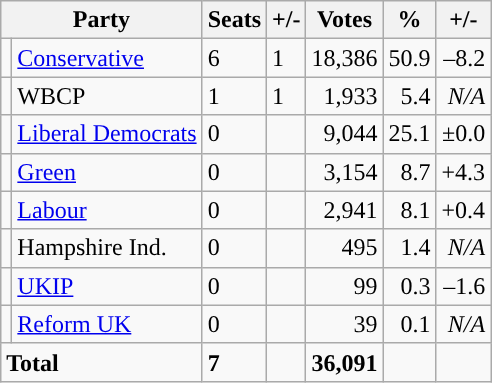<table class="wikitable sortable">
<tr>
<th colspan="2">Party</th>
<th>Seats</th>
<th>+/-</th>
<th>Votes</th>
<th>%</th>
<th>+/-</th>
</tr>
<tr>
<td style="background-color: "></td>
<td><a href='#'>Conservative</a></td>
<td>6</td>
<td> 1</td>
<td style="text-align:right;">18,386</td>
<td style="text-align:right;">50.9</td>
<td style="text-align:right;">–8.2</td>
</tr>
<tr>
<td style="background-color: "></td>
<td>WBCP</td>
<td>1</td>
<td> 1</td>
<td style="text-align:right;">1,933</td>
<td style="text-align:right;">5.4</td>
<td style="text-align:right;"><em>N/A</em></td>
</tr>
<tr>
<td style="background-color: "></td>
<td><a href='#'>Liberal Democrats</a></td>
<td>0</td>
<td></td>
<td style="text-align:right;">9,044</td>
<td style="text-align:right;">25.1</td>
<td style="text-align:right;">±0.0</td>
</tr>
<tr>
<td style="background-color: "></td>
<td><a href='#'>Green</a></td>
<td>0</td>
<td></td>
<td style="text-align:right;">3,154</td>
<td style="text-align:right;">8.7</td>
<td style="text-align:right;">+4.3</td>
</tr>
<tr>
<td style="background-color: "></td>
<td><a href='#'>Labour</a></td>
<td>0</td>
<td></td>
<td style="text-align:right;">2,941</td>
<td style="text-align:right;">8.1</td>
<td style="text-align:right;">+0.4</td>
</tr>
<tr>
<td style="background-color: "></td>
<td>Hampshire Ind.</td>
<td>0</td>
<td></td>
<td style="text-align:right;">495</td>
<td style="text-align:right;">1.4</td>
<td style="text-align:right;"><em>N/A</em></td>
</tr>
<tr>
<td style="background-color: "></td>
<td><a href='#'>UKIP</a></td>
<td>0</td>
<td></td>
<td style="text-align:right;">99</td>
<td style="text-align:right;">0.3</td>
<td style="text-align:right;">–1.6</td>
</tr>
<tr>
<td style="background-color: "></td>
<td><a href='#'>Reform UK</a></td>
<td>0</td>
<td></td>
<td style="text-align:right;">39</td>
<td style="text-align:right;">0.1</td>
<td style="text-align:right;"><em>N/A</em></td>
</tr>
<tr>
<td colspan="2"><strong>Total</strong></td>
<td><strong>7</strong></td>
<td></td>
<td style="text-align:right;"><strong>36,091</strong></td>
<td style="text-align:right;"></td>
<td style="text-align:right;"></td>
</tr>
</table>
